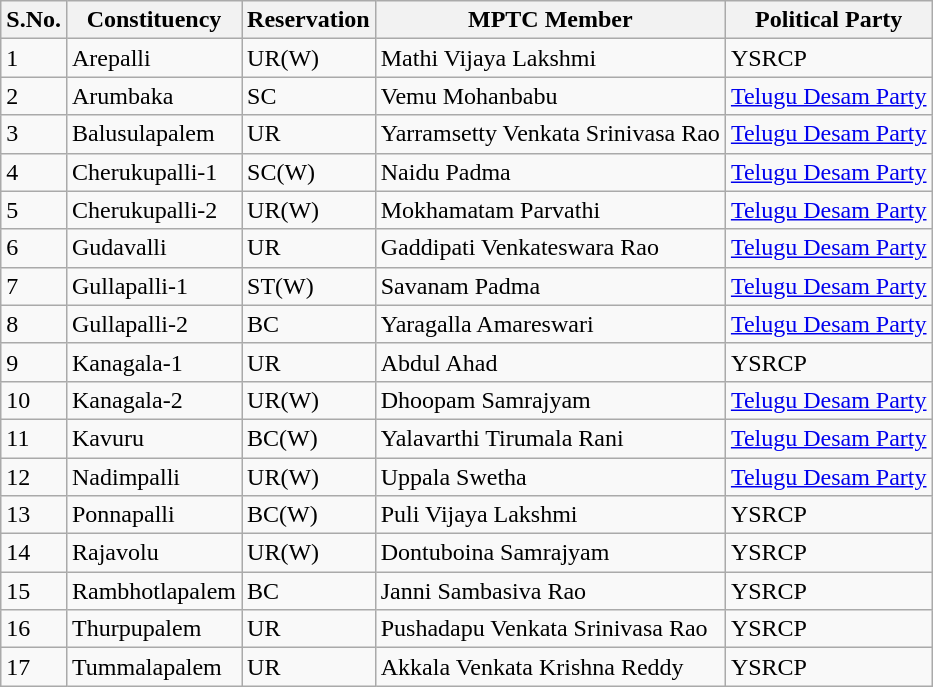<table class="wikitable">
<tr>
<th>S.No.</th>
<th>Constituency</th>
<th>Reservation</th>
<th>MPTC Member</th>
<th>Political Party</th>
</tr>
<tr>
<td>1</td>
<td>Arepalli</td>
<td>UR(W)</td>
<td>Mathi Vijaya Lakshmi</td>
<td>YSRCP</td>
</tr>
<tr>
<td>2</td>
<td>Arumbaka</td>
<td>SC</td>
<td>Vemu Mohanbabu</td>
<td><a href='#'>Telugu Desam Party</a></td>
</tr>
<tr>
<td>3</td>
<td>Balusulapalem</td>
<td>UR</td>
<td>Yarramsetty Venkata Srinivasa Rao</td>
<td><a href='#'>Telugu Desam Party</a></td>
</tr>
<tr>
<td>4</td>
<td>Cherukupalli-1</td>
<td>SC(W)</td>
<td>Naidu Padma</td>
<td><a href='#'>Telugu Desam Party</a></td>
</tr>
<tr>
<td>5</td>
<td>Cherukupalli-2</td>
<td>UR(W)</td>
<td>Mokhamatam Parvathi</td>
<td><a href='#'>Telugu Desam Party</a></td>
</tr>
<tr>
<td>6</td>
<td>Gudavalli</td>
<td>UR</td>
<td>Gaddipati Venkateswara Rao</td>
<td><a href='#'>Telugu Desam Party</a></td>
</tr>
<tr>
<td>7</td>
<td>Gullapalli-1</td>
<td>ST(W)</td>
<td>Savanam Padma</td>
<td><a href='#'>Telugu Desam Party</a></td>
</tr>
<tr>
<td>8</td>
<td>Gullapalli-2</td>
<td>BC</td>
<td>Yaragalla Amareswari</td>
<td><a href='#'>Telugu Desam Party</a></td>
</tr>
<tr>
<td>9</td>
<td>Kanagala-1</td>
<td>UR</td>
<td>Abdul Ahad</td>
<td>YSRCP</td>
</tr>
<tr>
<td>10</td>
<td>Kanagala-2</td>
<td>UR(W)</td>
<td>Dhoopam Samrajyam</td>
<td><a href='#'>Telugu Desam Party</a></td>
</tr>
<tr>
<td>11</td>
<td>Kavuru</td>
<td>BC(W)</td>
<td>Yalavarthi Tirumala Rani</td>
<td><a href='#'>Telugu Desam Party</a></td>
</tr>
<tr>
<td>12</td>
<td>Nadimpalli</td>
<td>UR(W)</td>
<td>Uppala Swetha</td>
<td><a href='#'>Telugu Desam Party</a></td>
</tr>
<tr>
<td>13</td>
<td>Ponnapalli</td>
<td>BC(W)</td>
<td>Puli Vijaya Lakshmi</td>
<td>YSRCP</td>
</tr>
<tr>
<td>14</td>
<td>Rajavolu</td>
<td>UR(W)</td>
<td>Dontuboina Samrajyam</td>
<td>YSRCP</td>
</tr>
<tr>
<td>15</td>
<td>Rambhotlapalem</td>
<td>BC</td>
<td>Janni Sambasiva Rao</td>
<td>YSRCP</td>
</tr>
<tr>
<td>16</td>
<td>Thurpupalem</td>
<td>UR</td>
<td>Pushadapu Venkata Srinivasa Rao</td>
<td>YSRCP</td>
</tr>
<tr>
<td>17</td>
<td>Tummalapalem</td>
<td>UR</td>
<td>Akkala Venkata Krishna Reddy</td>
<td>YSRCP</td>
</tr>
</table>
